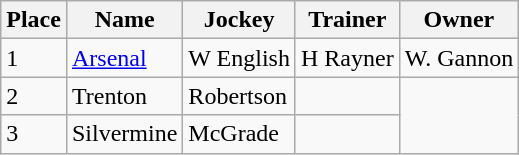<table class="wikitable">
<tr>
<th>Place</th>
<th>Name</th>
<th>Jockey</th>
<th>Trainer</th>
<th>Owner</th>
</tr>
<tr>
<td>1</td>
<td><a href='#'>Arsenal</a></td>
<td>W English</td>
<td>H Rayner</td>
<td>W. Gannon</td>
</tr>
<tr>
<td>2</td>
<td>Trenton</td>
<td>Robertson</td>
<td></td>
</tr>
<tr>
<td>3</td>
<td>Silvermine</td>
<td>McGrade</td>
<td></td>
</tr>
</table>
